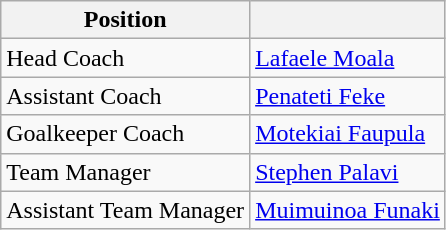<table class="wikitable">
<tr>
<th>Position</th>
<th></th>
</tr>
<tr>
<td>Head Coach</td>
<td> <a href='#'>Lafaele Moala</a></td>
</tr>
<tr>
<td>Assistant Coach</td>
<td> <a href='#'>Penateti Feke</a></td>
</tr>
<tr>
<td>Goalkeeper Coach</td>
<td> <a href='#'>Motekiai Faupula</a></td>
</tr>
<tr>
<td>Team Manager</td>
<td> <a href='#'>Stephen Palavi</a></td>
</tr>
<tr>
<td>Assistant Team Manager</td>
<td> <a href='#'>Muimuinoa Funaki</a></td>
</tr>
</table>
